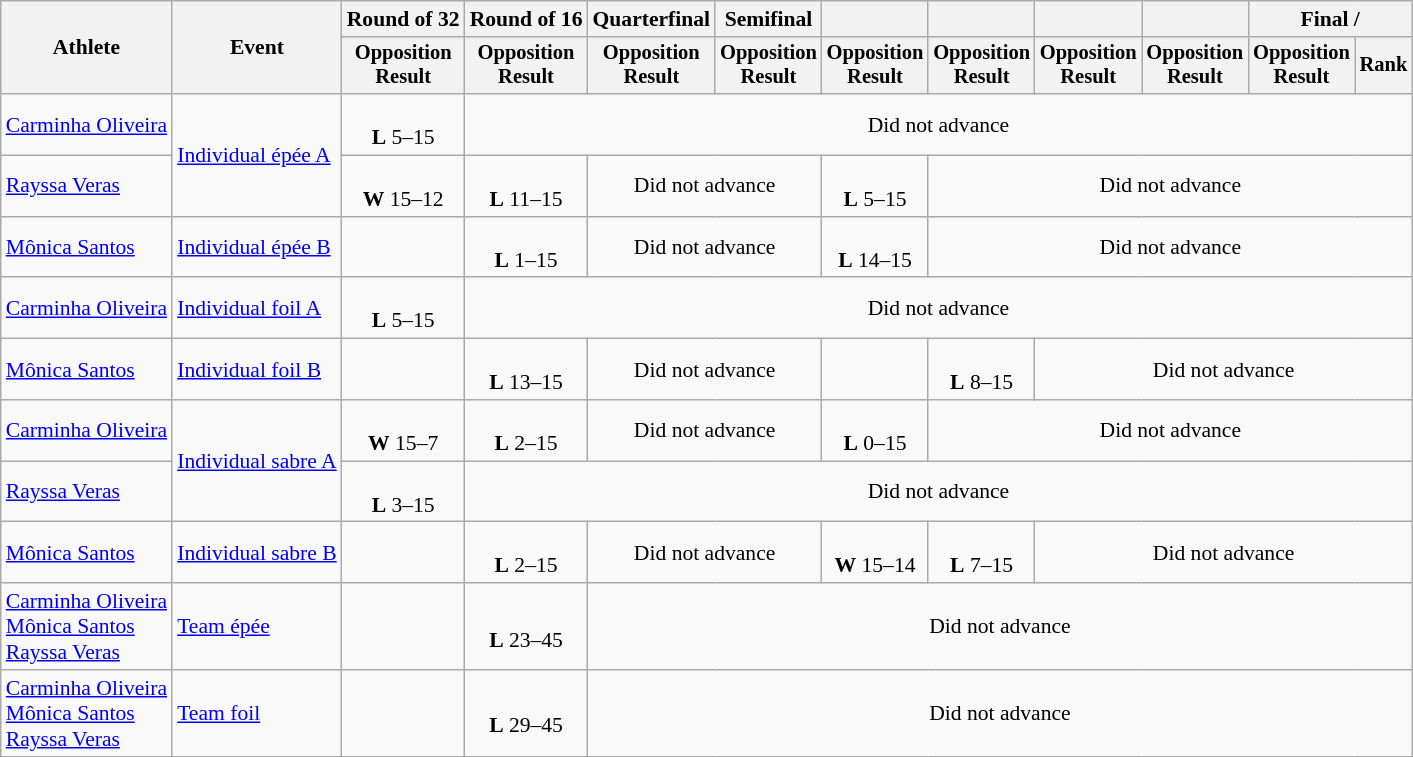<table class=wikitable style=font-size:90%;text-align:center>
<tr>
<th rowspan=2>Athlete</th>
<th rowspan=2>Event</th>
<th>Round of 32</th>
<th>Round of 16</th>
<th>Quarterfinal</th>
<th>Semifinal</th>
<th></th>
<th></th>
<th></th>
<th></th>
<th colspan=2>Final / </th>
</tr>
<tr style=font-size:95%>
<th>Opposition<br>Result</th>
<th>Opposition<br>Result</th>
<th>Opposition<br>Result</th>
<th>Opposition<br>Result</th>
<th>Opposition<br>Result</th>
<th>Opposition<br>Result</th>
<th>Opposition<br>Result</th>
<th>Opposition<br>Result</th>
<th>Opposition<br>Result</th>
<th>Rank</th>
</tr>
<tr align=center>
<td align=left><a href='#'>Carminha Oliveira</a></td>
<td align=left rowspan=2><a href='#'>Individual épée A</a></td>
<td><br><strong>L</strong> 5–15</td>
<td colspan=9>Did not advance</td>
</tr>
<tr align=center>
<td align=left><a href='#'>Rayssa Veras</a></td>
<td><br><strong>W</strong> 15–12</td>
<td><br><strong>L</strong> 11–15</td>
<td colspan=2>Did not advance</td>
<td><br><strong>L</strong> 5–15</td>
<td colspan=5>Did not advance</td>
</tr>
<tr align=center>
<td align=left><a href='#'>Mônica Santos</a></td>
<td align=left><a href='#'>Individual épée B</a></td>
<td></td>
<td><br><strong>L</strong> 1–15</td>
<td colspan=2>Did not advance</td>
<td><br><strong>L</strong> 14–15</td>
<td colspan=5>Did not advance</td>
</tr>
<tr align=center>
<td align=left><a href='#'>Carminha Oliveira</a></td>
<td align=left><a href='#'>Individual foil A</a></td>
<td><br><strong>L</strong> 5–15</td>
<td colspan=9>Did not advance</td>
</tr>
<tr align=center>
<td align=left><a href='#'>Mônica Santos</a></td>
<td align=left><a href='#'>Individual foil B</a></td>
<td></td>
<td><br><strong>L</strong> 13–15</td>
<td colspan=2>Did not advance</td>
<td></td>
<td><br><strong>L</strong> 8–15</td>
<td colspan=5>Did not advance</td>
</tr>
<tr align=center>
<td align=left><a href='#'>Carminha Oliveira</a></td>
<td align=left rowspan=2><a href='#'>Individual sabre A</a></td>
<td><br><strong>W</strong> 15–7</td>
<td><br><strong>L</strong> 2–15</td>
<td colspan=2>Did not advance</td>
<td><br><strong>L</strong> 0–15</td>
<td colspan=5>Did not advance</td>
</tr>
<tr align=center>
<td align=left><a href='#'>Rayssa Veras</a></td>
<td><br><strong>L</strong> 3–15</td>
<td colspan=9>Did not advance</td>
</tr>
<tr align=center>
<td align=left><a href='#'>Mônica Santos</a></td>
<td align=left><a href='#'>Individual sabre B</a></td>
<td></td>
<td><br><strong>L</strong> 2–15</td>
<td colspan=2>Did not advance</td>
<td><br><strong>W</strong> 15–14</td>
<td><br><strong>L</strong> 7–15</td>
<td colspan=5>Did not advance</td>
</tr>
<tr align=center>
<td align=left><a href='#'>Carminha Oliveira</a><br><a href='#'>Mônica Santos</a><br><a href='#'>Rayssa Veras</a></td>
<td align=left><a href='#'>Team épée</a></td>
<td></td>
<td><br><strong>L</strong> 23–45</td>
<td colspan=8>Did not advance</td>
</tr>
<tr align=center>
<td align=left><a href='#'>Carminha Oliveira</a><br><a href='#'>Mônica Santos</a><br><a href='#'>Rayssa Veras</a></td>
<td align=left><a href='#'>Team foil</a></td>
<td></td>
<td><br><strong>L</strong> 29–45</td>
<td colspan=8>Did not advance</td>
</tr>
</table>
